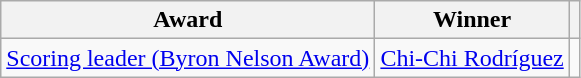<table class="wikitable">
<tr>
<th>Award</th>
<th>Winner</th>
<th></th>
</tr>
<tr>
<td><a href='#'>Scoring leader (Byron Nelson Award)</a></td>
<td> <a href='#'>Chi-Chi Rodríguez</a></td>
<td></td>
</tr>
</table>
